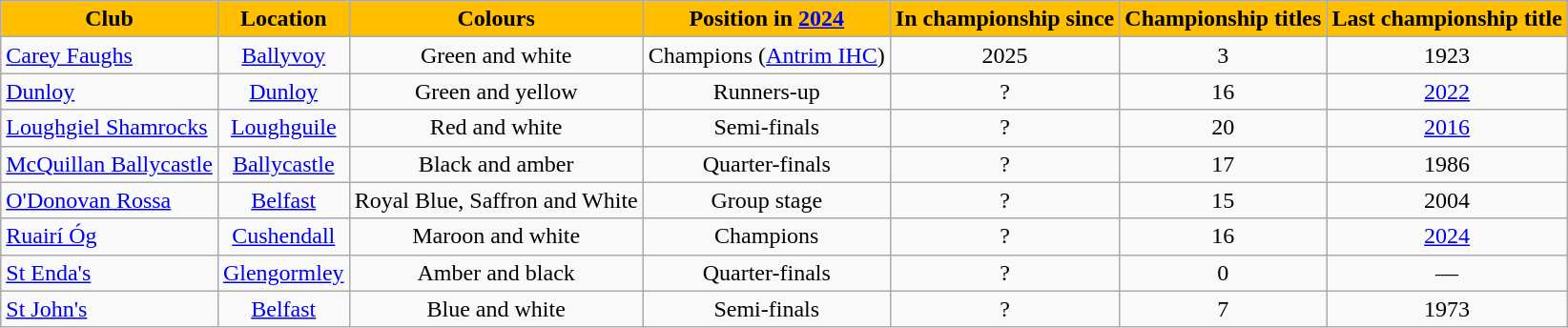<table class="wikitable sortable" style="text-align:center">
<tr>
<th style="background:#FFBF00;color:black;">Club</th>
<th style="background:#FFBF00;color:black;">Location</th>
<th style="background:#FFBF00;color:black;">Colours</th>
<th style="background:#FFBF00;color:black;">Position in <a href='#'>2024</a></th>
<th style="background:#FFBF00;color:black;">In championship since</th>
<th style="background:#FFBF00;color:black;">Championship titles</th>
<th style="background:#FFBF00;color:black;">Last championship title</th>
</tr>
<tr>
<td style="text-align:left"> <a href='#'>Carey Faughs</a></td>
<td><a href='#'>Ballyvoy</a></td>
<td>Green and white</td>
<td>Champions (<a href='#'>Antrim IHC</a>)</td>
<td>2025</td>
<td align="center">3</td>
<td>1923</td>
</tr>
<tr>
<td style="text-align:left"> <a href='#'>Dunloy</a></td>
<td><a href='#'>Dunloy</a></td>
<td>Green and yellow</td>
<td>Runners-up</td>
<td>?</td>
<td align="center">16</td>
<td><a href='#'>2022</a></td>
</tr>
<tr>
<td style="text-align:left"> <a href='#'>Loughgiel Shamrocks</a></td>
<td><a href='#'>Loughguile</a></td>
<td>Red and white</td>
<td>Semi-finals</td>
<td>?</td>
<td align="center">20</td>
<td><a href='#'>2016</a></td>
</tr>
<tr>
<td style="text-align:left"> <a href='#'>McQuillan Ballycastle</a></td>
<td><a href='#'>Ballycastle</a></td>
<td>Black and amber</td>
<td>Quarter-finals</td>
<td>?</td>
<td align="center">17</td>
<td>1986</td>
</tr>
<tr>
<td style="text-align:left"> <a href='#'>O'Donovan Rossa</a></td>
<td><a href='#'>Belfast</a></td>
<td>Royal Blue, Saffron and White</td>
<td>Group stage</td>
<td>?</td>
<td align="center">15</td>
<td>2004</td>
</tr>
<tr>
<td style="text-align:left"> <a href='#'>Ruairí Óg</a></td>
<td><a href='#'>Cushendall</a></td>
<td>Maroon and white</td>
<td>Champions</td>
<td>?</td>
<td align="center">16</td>
<td><a href='#'>2024</a></td>
</tr>
<tr>
<td style="text-align:left"> <a href='#'>St Enda's</a></td>
<td><a href='#'>Glengormley</a></td>
<td>Amber and black</td>
<td>Quarter-finals</td>
<td>?</td>
<td align="center">0</td>
<td>—</td>
</tr>
<tr>
<td style="text-align:left"> <a href='#'>St John's</a></td>
<td><a href='#'>Belfast</a></td>
<td>Blue and white</td>
<td>Semi-finals</td>
<td>?</td>
<td align="center">7</td>
<td>1973</td>
</tr>
</table>
